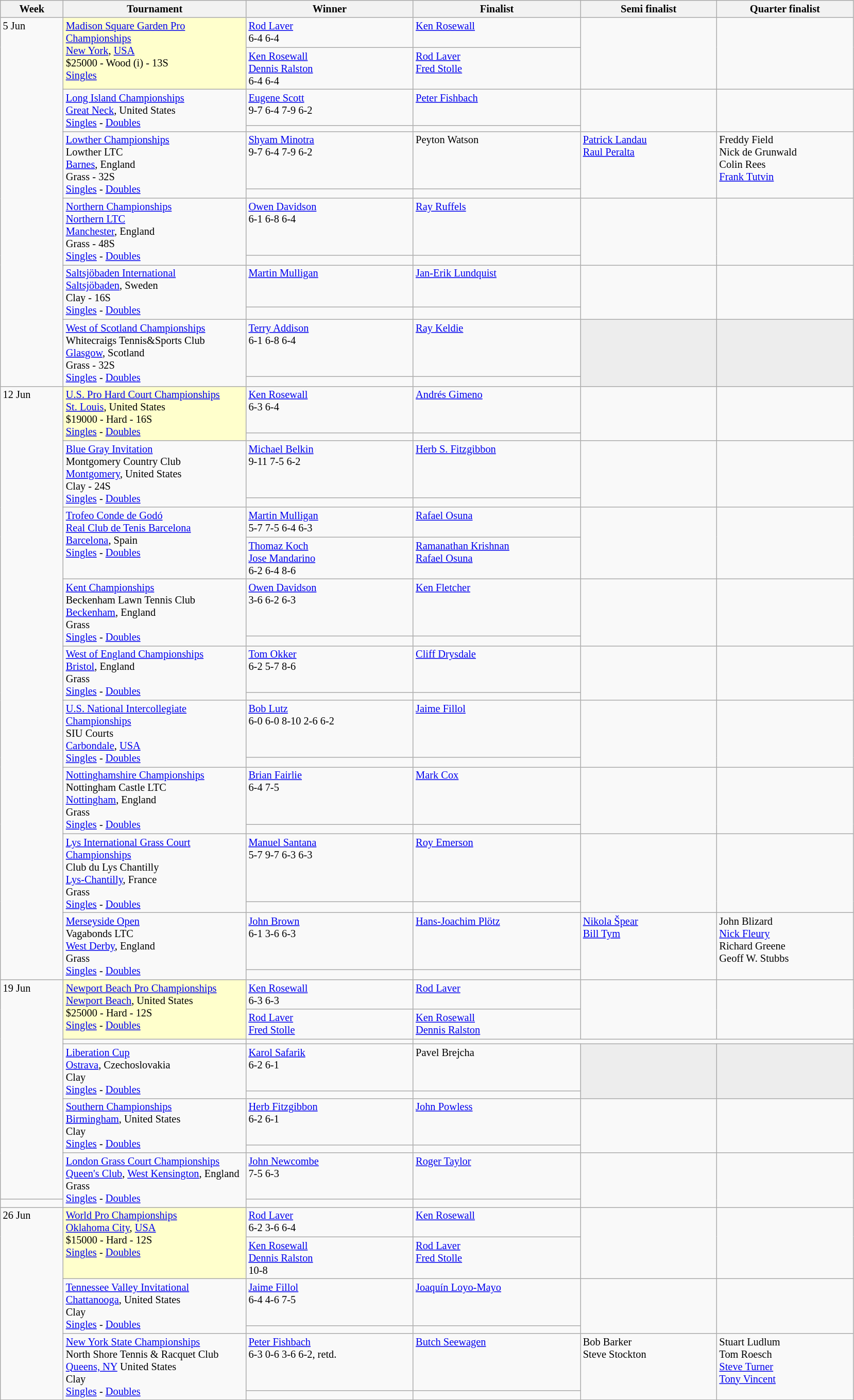<table class="wikitable" style="font-size:85%;">
<tr>
<th width="75">Week</th>
<th width="230">Tournament</th>
<th width="210">Winner</th>
<th width="210">Finalist</th>
<th width="170">Semi finalist</th>
<th width="170">Quarter finalist</th>
</tr>
<tr valign=top>
<td rowspan=12>5 Jun</td>
<td bgcolor="#ffc" rowspan=2><a href='#'>Madison Square Garden Pro Championships</a><br><a href='#'>New York</a>, <a href='#'>USA</a><br>$25000 - Wood (i) - 13S<br><a href='#'>Singles</a></td>
<td> <a href='#'>Rod Laver</a><br>6-4 6-4</td>
<td> <a href='#'>Ken Rosewall</a></td>
<td rowspan=2></td>
<td rowspan=2></td>
</tr>
<tr valign=top>
<td> <a href='#'>Ken Rosewall</a><br> <a href='#'>Dennis Ralston</a><br>6-4 6-4</td>
<td> <a href='#'>Rod Laver</a><br> <a href='#'>Fred Stolle</a></td>
</tr>
<tr valign=top>
<td rowspan=2><a href='#'>Long Island Championships</a><br><a href='#'>Great Neck</a>, United States<br><a href='#'>Singles</a> - <a href='#'>Doubles</a></td>
<td> <a href='#'>Eugene Scott</a><br>9-7 6-4 7-9 6-2</td>
<td> <a href='#'>Peter Fishbach</a></td>
<td rowspan=2></td>
<td rowspan=2></td>
</tr>
<tr valign=top>
<td></td>
<td></td>
</tr>
<tr valign=top>
<td rowspan=2><a href='#'>Lowther Championships</a><br>Lowther LTC<br><a href='#'>Barnes</a>, England<br>Grass - 32S<br><a href='#'>Singles</a> - <a href='#'>Doubles</a></td>
<td> <a href='#'>Shyam Minotra</a><br>9-7 6-4 7-9 6-2</td>
<td> Peyton Watson</td>
<td rowspan=2> <a href='#'>Patrick Landau</a> <br> <a href='#'>Raul Peralta</a></td>
<td rowspan=2> Freddy Field<br> Nick de Grunwald<br>  Colin Rees<br> <a href='#'>Frank Tutvin</a></td>
</tr>
<tr valign=top>
<td></td>
<td></td>
</tr>
<tr valign=top>
<td rowspan=2><a href='#'>Northern Championships</a><br><a href='#'>Northern LTC</a><br><a href='#'>Manchester</a>, England<br>Grass - 48S<br><a href='#'>Singles</a> - <a href='#'>Doubles</a></td>
<td> <a href='#'>Owen Davidson</a><br>6-1 6-8 6-4</td>
<td> <a href='#'>Ray Ruffels</a></td>
<td rowspan=2></td>
<td rowspan=2></td>
</tr>
<tr valign=top>
<td></td>
<td></td>
</tr>
<tr valign=top>
<td rowspan=2><a href='#'>Saltsjöbaden International</a><br><a href='#'>Saltsjöbaden</a>, Sweden<br>Clay - 16S<br><a href='#'>Singles</a> - <a href='#'>Doubles</a></td>
<td> <a href='#'>Martin Mulligan</a><br></td>
<td> <a href='#'>Jan-Erik Lundquist</a></td>
<td rowspan=2></td>
<td rowspan=2></td>
</tr>
<tr valign=top>
<td></td>
<td></td>
</tr>
<tr valign=top>
<td rowspan=2><a href='#'>West of Scotland Championships</a><br>Whitecraigs Tennis&Sports Club <br><a href='#'>Glasgow</a>, Scotland<br>Grass - 32S<br><a href='#'>Singles</a> - <a href='#'>Doubles</a></td>
<td> <a href='#'>Terry Addison</a><br>6-1 6-8 6-4</td>
<td> <a href='#'>Ray Keldie</a></td>
<td style="background:#ededed;" rowspan=2></td>
<td style="background:#ededed;" rowspan=2></td>
</tr>
<tr valign=top>
<td></td>
<td></td>
</tr>
<tr valign=top>
<td rowspan=18>12 Jun</td>
<td bgcolor="#ffc" rowspan=2><a href='#'>U.S. Pro Hard Court Championships</a><br><a href='#'>St. Louis</a>, United States<br>$19000 - Hard - 16S<br><a href='#'>Singles</a> - <a href='#'>Doubles</a></td>
<td> <a href='#'>Ken Rosewall</a><br>6-3 6-4</td>
<td> <a href='#'>Andrés Gimeno</a></td>
<td rowspan=2></td>
<td rowspan=2></td>
</tr>
<tr valign=top>
<td></td>
<td></td>
</tr>
<tr valign=top>
<td rowspan=2><a href='#'>Blue Gray Invitation</a><br>Montgomery Country Club<br><a href='#'>Montgomery</a>, United States<br>Clay - 24S<br><a href='#'>Singles</a> - <a href='#'>Doubles</a></td>
<td> <a href='#'>Michael Belkin</a><br>9-11 7-5 6-2</td>
<td> <a href='#'>Herb S. Fitzgibbon</a></td>
<td rowspan=2></td>
<td rowspan=2></td>
</tr>
<tr valign=top>
<td></td>
<td></td>
</tr>
<tr valign=top>
<td rowspan=2><a href='#'>Trofeo Conde de Godó</a><br><a href='#'>Real Club de Tenis Barcelona</a><br><a href='#'>Barcelona</a>, Spain<br><a href='#'>Singles</a> - <a href='#'>Doubles</a></td>
<td> <a href='#'>Martin Mulligan</a><br>5-7 7-5 6-4 6-3</td>
<td> <a href='#'>Rafael Osuna</a></td>
<td rowspan=2></td>
<td rowspan=2></td>
</tr>
<tr valign=top>
<td> <a href='#'>Thomaz Koch</a><br> <a href='#'>Jose Mandarino</a><br>6-2 6-4 8-6</td>
<td> <a href='#'>Ramanathan Krishnan</a><br> <a href='#'>Rafael Osuna</a></td>
</tr>
<tr valign=top>
<td rowspan=2><a href='#'>Kent Championships</a><br>Beckenham Lawn Tennis Club<br><a href='#'>Beckenham</a>, England<br>Grass<br><a href='#'>Singles</a> - <a href='#'>Doubles</a></td>
<td> <a href='#'>Owen Davidson</a><br>3-6 6-2 6-3</td>
<td> <a href='#'>Ken Fletcher</a></td>
<td rowspan=2></td>
<td rowspan=2></td>
</tr>
<tr valign=top>
<td></td>
<td></td>
</tr>
<tr valign=top>
<td rowspan=2><a href='#'>West of England Championships</a><br> <a href='#'>Bristol</a>, England<br>Grass<br><a href='#'>Singles</a> - <a href='#'>Doubles</a></td>
<td> <a href='#'>Tom Okker</a><br>6-2 5-7 8-6</td>
<td> <a href='#'>Cliff Drysdale</a></td>
<td rowspan=2></td>
<td rowspan=2></td>
</tr>
<tr valign=top>
<td></td>
<td></td>
</tr>
<tr valign=top>
<td rowspan=2><a href='#'>U.S. National Intercollegiate Championships</a><br>SIU Courts<br> <a href='#'>Carbondale</a>, <a href='#'>USA</a><br><a href='#'>Singles</a> - <a href='#'>Doubles</a></td>
<td> <a href='#'>Bob Lutz</a><br>6-0 6-0 8-10 2-6 6-2</td>
<td> <a href='#'>Jaime Fillol</a></td>
<td rowspan=2></td>
<td rowspan=2></td>
</tr>
<tr valign=top>
<td></td>
<td></td>
</tr>
<tr valign=top>
<td rowspan=2><a href='#'>Nottinghamshire Championships</a><br> Nottingham Castle LTC<br><a href='#'>Nottingham</a>, England<br>Grass<br><a href='#'>Singles</a> - <a href='#'>Doubles</a></td>
<td> <a href='#'>Brian Fairlie</a><br>6-4 7-5</td>
<td> <a href='#'>Mark Cox</a></td>
<td rowspan=2></td>
<td rowspan=2></td>
</tr>
<tr valign=top>
<td></td>
<td></td>
</tr>
<tr valign=top>
<td rowspan=2><a href='#'>Lys International Grass Court Championships</a><br>Club du Lys Chantilly<br><a href='#'>Lys-Chantilly</a>, France<br>Grass<br><a href='#'>Singles</a> - <a href='#'>Doubles</a></td>
<td> <a href='#'>Manuel Santana</a><br>5-7 9-7 6-3 6-3</td>
<td> <a href='#'>Roy Emerson</a></td>
<td rowspan=2></td>
<td rowspan=2></td>
</tr>
<tr valign=top>
<td></td>
<td></td>
</tr>
<tr valign=top>
<td rowspan=2><a href='#'>Merseyside Open</a><br>Vagabonds LTC<br><a href='#'>West Derby</a>, England<br>Grass<br><a href='#'>Singles</a> - <a href='#'>Doubles</a></td>
<td> <a href='#'>John Brown</a><br>6-1 3-6 6-3</td>
<td> <a href='#'>Hans-Joachim Plötz</a></td>
<td rowspan=2> <a href='#'>Nikola Špear</a><br> <a href='#'>Bill Tym</a></td>
<td rowspan=2> John Blizard <br> <a href='#'>Nick Fleury</a><br> Richard Greene <br>Geoff W. Stubbs</td>
</tr>
<tr valign=top>
<td></td>
<td></td>
</tr>
<tr valign=top>
<td rowspan=8>19 Jun</td>
<td bgcolor="#ffc" rowspan=2><a href='#'>Newport Beach Pro Championships</a><br><a href='#'>Newport Beach</a>, United States<br>$25000 - Hard - 12S<br><a href='#'>Singles</a> - <a href='#'>Doubles</a></td>
<td> <a href='#'>Ken Rosewall</a><br>6-3 6-3</td>
<td> <a href='#'>Rod Laver</a></td>
<td rowspan=2></td>
<td rowspan=2></td>
</tr>
<tr valign=top>
<td> <a href='#'>Rod Laver</a><br> <a href='#'>Fred Stolle</a></td>
<td> <a href='#'>Ken Rosewall</a><br> <a href='#'>Dennis Ralston</a></td>
</tr>
<tr valign=top>
<td></td>
<td></td>
</tr>
<tr valign=top>
<td rowspan=2><a href='#'>Liberation Cup</a><br><a href='#'>Ostrava</a>, Czechoslovakia<br>Clay<br><a href='#'>Singles</a> - <a href='#'>Doubles</a></td>
<td> <a href='#'>Karol Safarik</a><br>6-2 6-1</td>
<td> Pavel Brejcha</td>
<td style="background:#ededed;" rowspan=2></td>
<td style="background:#ededed;" rowspan=2></td>
</tr>
<tr valign=top>
<td></td>
<td></td>
</tr>
<tr valign=top>
<td rowspan=2><a href='#'>Southern Championships</a><br><a href='#'>Birmingham</a>, United States<br>Clay<br><a href='#'>Singles</a> - <a href='#'>Doubles</a></td>
<td> <a href='#'>Herb Fitzgibbon</a><br>6-2 6-1</td>
<td> <a href='#'>John Powless</a></td>
<td rowspan=2></td>
<td rowspan=2></td>
</tr>
<tr valign=top>
<td></td>
<td></td>
</tr>
<tr valign=top>
<td rowspan=2><a href='#'>London Grass Court Championships</a><br><a href='#'>Queen's Club</a>, <a href='#'>West Kensington</a>, England<br>Grass<br><a href='#'>Singles</a> - <a href='#'>Doubles</a></td>
<td> <a href='#'>John Newcombe</a><br>7-5 6-3</td>
<td> <a href='#'>Roger Taylor</a></td>
<td rowspan=2></td>
<td rowspan=2></td>
</tr>
<tr valign=top>
<td></td>
<td></td>
</tr>
<tr valign=top>
<td rowspan=8>26 Jun</td>
<td bgcolor="#ffc" rowspan=2><a href='#'>World Pro Championships</a><br><a href='#'>Oklahoma City</a>, <a href='#'>USA</a><br>$15000 - Hard - 12S<br><a href='#'>Singles</a> - <a href='#'>Doubles</a></td>
<td> <a href='#'>Rod Laver</a><br>6-2 3-6 6-4</td>
<td> <a href='#'>Ken Rosewall</a></td>
<td rowspan=2></td>
<td rowspan=2></td>
</tr>
<tr valign=top>
<td> <a href='#'>Ken Rosewall</a><br> <a href='#'>Dennis Ralston</a><br>10-8</td>
<td> <a href='#'>Rod Laver</a><br> <a href='#'>Fred Stolle</a></td>
</tr>
<tr valign=top>
<td rowspan=2><a href='#'>Tennessee Valley Invitational</a><br><a href='#'>Chattanooga</a>, United States<br>Clay<br><a href='#'>Singles</a> - <a href='#'>Doubles</a></td>
<td> <a href='#'>Jaime Fillol</a><br>6-4 4-6 7-5</td>
<td> <a href='#'>Joaquín Loyo-Mayo</a></td>
<td rowspan=2></td>
<td rowspan=2></td>
</tr>
<tr valign=top>
<td></td>
<td></td>
</tr>
<tr valign=top>
<td rowspan=2><a href='#'>New York State Championships</a><br>North Shore Tennis & Racquet Club <br><a href='#'>Queens, NY</a> United States<br>Clay<br><a href='#'>Singles</a> - <a href='#'>Doubles</a></td>
<td> <a href='#'>Peter Fishbach</a><br>6-3 0-6 3-6 6-2, retd.</td>
<td> <a href='#'>Butch Seewagen</a></td>
<td rowspan=2> Bob Barker <br> Steve Stockton</td>
<td rowspan=2> Stuart Ludlum <br>   Tom Roesch <br> <a href='#'>Steve Turner</a> <br> <a href='#'>Tony Vincent</a></td>
</tr>
<tr valign=top>
<td></td>
<td></td>
</tr>
<tr valign=top>
</tr>
</table>
